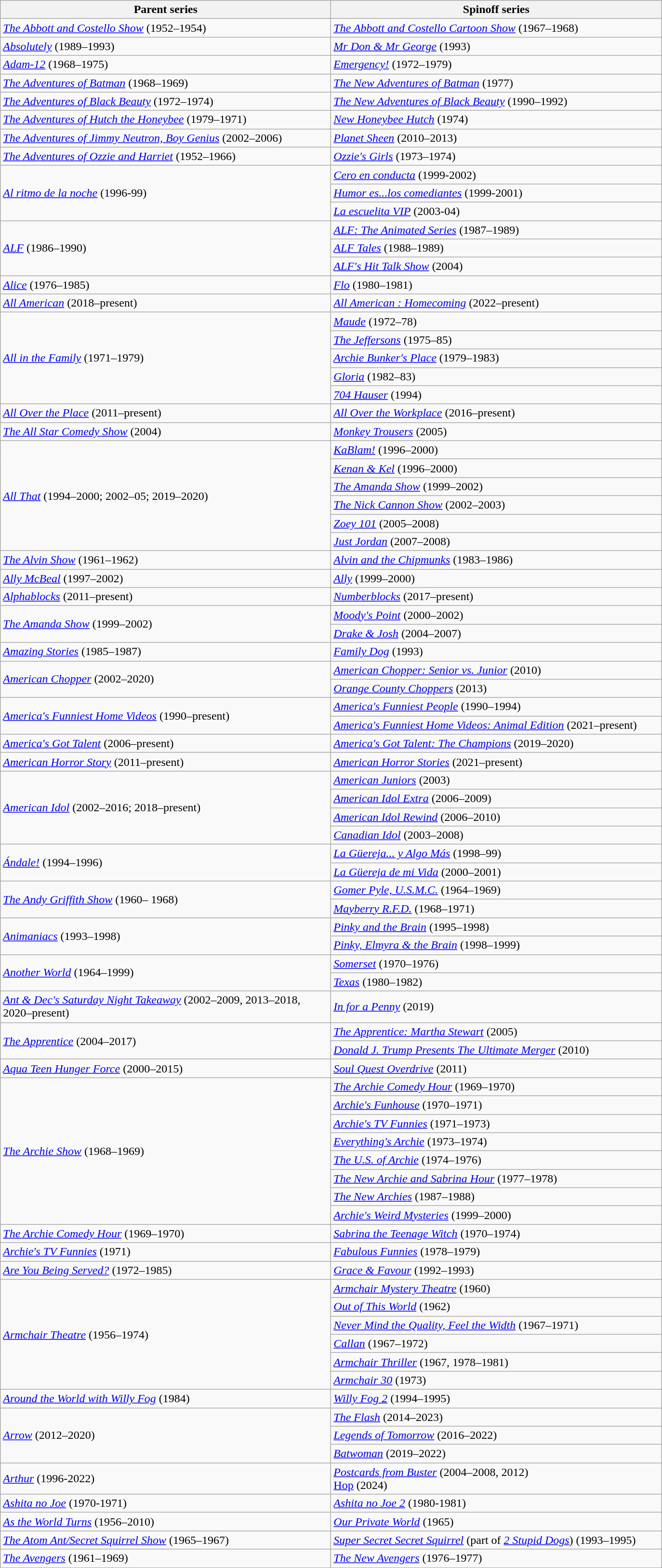<table class="wikitable">
<tr>
<th width="450">Parent series</th>
<th width="450">Spinoff series</th>
</tr>
<tr>
<td><em><a href='#'>The Abbott and Costello Show</a></em> (1952–1954)</td>
<td><em><a href='#'>The Abbott and Costello Cartoon Show</a></em> (1967–1968)</td>
</tr>
<tr>
<td><em><a href='#'>Absolutely</a></em> (1989–1993)</td>
<td><em><a href='#'>Mr Don & Mr George</a></em> (1993)</td>
</tr>
<tr>
<td><em><a href='#'>Adam-12</a></em> (1968–1975)</td>
<td><em><a href='#'>Emergency!</a></em> (1972–1979)</td>
</tr>
<tr>
<td><em><a href='#'>The Adventures of Batman</a></em> (1968–1969)</td>
<td><em><a href='#'>The New Adventures of Batman</a></em> (1977)</td>
</tr>
<tr>
<td><em><a href='#'>The Adventures of Black Beauty</a></em> (1972–1974)</td>
<td><em><a href='#'>The New Adventures of Black Beauty</a></em> (1990–1992)</td>
</tr>
<tr>
<td><em><a href='#'>The Adventures of Hutch the Honeybee</a></em> (1979–1971)</td>
<td><em><a href='#'>New Honeybee Hutch</a></em> (1974)</td>
</tr>
<tr>
<td><em><a href='#'>The Adventures of Jimmy Neutron, Boy Genius</a></em> (2002–2006)</td>
<td><em><a href='#'>Planet Sheen</a></em> (2010–2013)</td>
</tr>
<tr>
<td><em><a href='#'>The Adventures of Ozzie and Harriet</a></em> (1952–1966)</td>
<td><em><a href='#'>Ozzie's Girls</a></em> (1973–1974)</td>
</tr>
<tr>
<td rowspan="3"><em><a href='#'>Al ritmo de la noche</a></em> (1996-99)</td>
<td><em><a href='#'>Cero en conducta</a></em> (1999-2002)</td>
</tr>
<tr>
<td><em><a href='#'>Humor es...los comediantes</a></em> (1999-2001)</td>
</tr>
<tr>
<td><em><a href='#'>La escuelita VIP</a></em> (2003-04)</td>
</tr>
<tr>
<td rowspan="3"><em><a href='#'>ALF</a></em> (1986–1990)</td>
<td><em><a href='#'>ALF: The Animated Series</a></em> (1987–1989)</td>
</tr>
<tr>
<td><em><a href='#'>ALF Tales</a></em> (1988–1989)</td>
</tr>
<tr>
<td><em><a href='#'>ALF's Hit Talk Show</a></em> (2004)</td>
</tr>
<tr>
<td><em><a href='#'>Alice</a></em> (1976–1985)</td>
<td><em><a href='#'>Flo</a></em> (1980–1981)</td>
</tr>
<tr>
<td><em><a href='#'>All American</a></em>  (2018–present)</td>
<td><em><a href='#'>All American : Homecoming</a></em> (2022–present)</td>
</tr>
<tr>
<td rowspan="5"><em><a href='#'>All in the Family</a></em> (1971–1979)</td>
<td><em><a href='#'>Maude</a></em> (1972–78)</td>
</tr>
<tr>
<td><em><a href='#'>The Jeffersons</a></em> (1975–85)</td>
</tr>
<tr>
<td><em><a href='#'>Archie Bunker's Place</a></em> (1979–1983)</td>
</tr>
<tr>
<td><em><a href='#'>Gloria</a></em> (1982–83)</td>
</tr>
<tr>
<td><em><a href='#'>704 Hauser</a></em> (1994)</td>
</tr>
<tr>
<td><em><a href='#'>All Over the Place</a></em> (2011–present)</td>
<td><em><a href='#'>All Over the Workplace</a></em> (2016–present)</td>
</tr>
<tr>
<td><em><a href='#'>The All Star Comedy Show</a></em> (2004)</td>
<td><em><a href='#'>Monkey Trousers</a></em> (2005)</td>
</tr>
<tr>
<td rowspan="6"><em><a href='#'>All That</a></em> (1994–2000; 2002–05; 2019–2020)</td>
<td><em><a href='#'>KaBlam!</a></em> (1996–2000)</td>
</tr>
<tr>
<td><em><a href='#'>Kenan & Kel</a></em> (1996–2000)</td>
</tr>
<tr>
<td><em><a href='#'>The Amanda Show</a></em> (1999–2002)</td>
</tr>
<tr>
<td><em><a href='#'>The Nick Cannon Show</a></em> (2002–2003)</td>
</tr>
<tr>
<td><em><a href='#'>Zoey 101</a></em> (2005–2008)</td>
</tr>
<tr>
<td><em><a href='#'>Just Jordan</a></em> (2007–2008)</td>
</tr>
<tr>
<td><em><a href='#'>The Alvin Show</a></em> (1961–1962)</td>
<td><em><a href='#'>Alvin and the Chipmunks</a></em> (1983–1986)</td>
</tr>
<tr>
<td><em><a href='#'>Ally McBeal</a></em> (1997–2002)</td>
<td><em><a href='#'>Ally</a></em> (1999–2000)</td>
</tr>
<tr>
<td><em><a href='#'>Alphablocks</a></em> (2011–present)</td>
<td><em><a href='#'>Numberblocks</a></em> (2017–present)</td>
</tr>
<tr>
<td rowspan="2"><em><a href='#'>The Amanda Show</a></em> (1999–2002)</td>
<td><em><a href='#'>Moody's Point</a></em> (2000–2002)</td>
</tr>
<tr>
<td><em><a href='#'>Drake & Josh</a></em> (2004–2007)</td>
</tr>
<tr>
<td><em><a href='#'>Amazing Stories</a></em> (1985–1987)</td>
<td><em><a href='#'>Family Dog</a></em> (1993)</td>
</tr>
<tr>
<td rowspan="2"><em><a href='#'>American Chopper</a></em> (2002–2020)</td>
<td><em><a href='#'>American Chopper: Senior vs. Junior</a></em> (2010)</td>
</tr>
<tr>
<td><em><a href='#'>Orange County Choppers</a> </em> (2013)</td>
</tr>
<tr>
<td rowspan="2"><em><a href='#'>America's Funniest Home Videos</a></em> (1990–present)</td>
<td><em><a href='#'>America's Funniest People</a></em> (1990–1994)</td>
</tr>
<tr>
<td><em><a href='#'>America's Funniest Home Videos: Animal Edition</a></em> (2021–present)</td>
</tr>
<tr>
<td><em><a href='#'>America's Got Talent</a></em> (2006–present)</td>
<td><em><a href='#'>America's Got Talent: The Champions</a></em> (2019–2020)</td>
</tr>
<tr>
<td><em><a href='#'>American Horror Story</a></em> (2011–present)</td>
<td><em><a href='#'>American Horror Stories</a></em> (2021–present)</td>
</tr>
<tr>
<td rowspan="4"><em><a href='#'>American Idol</a></em> (2002–2016; 2018–present)</td>
<td><em><a href='#'>American Juniors</a></em> (2003) </td>
</tr>
<tr>
<td><em><a href='#'>American Idol Extra</a></em> (2006–2009)</td>
</tr>
<tr>
<td><em><a href='#'>American Idol Rewind</a></em> (2006–2010)</td>
</tr>
<tr>
<td><em><a href='#'>Canadian Idol</a></em> (2003–2008)</td>
</tr>
<tr>
<td rowspan="2"><em><a href='#'>Ándale!</a></em> (1994–1996)</td>
<td><em><a href='#'>La Güereja... y Algo Más</a></em> (1998–99)</td>
</tr>
<tr>
<td><em><a href='#'>La Güereja de mi Vida</a></em> (2000–2001)</td>
</tr>
<tr>
<td rowspan="2"><em><a href='#'>The Andy Griffith Show</a></em> (1960– 1968)</td>
<td><em><a href='#'>Gomer Pyle, U.S.M.C.</a></em> (1964–1969)</td>
</tr>
<tr>
<td><em><a href='#'>Mayberry R.F.D.</a></em> (1968–1971)</td>
</tr>
<tr>
<td rowspan="2"><em><a href='#'>Animaniacs</a></em> (1993–1998)</td>
<td><em><a href='#'>Pinky and the Brain</a></em> (1995–1998)</td>
</tr>
<tr>
<td><em><a href='#'>Pinky, Elmyra & the Brain</a></em> (1998–1999)</td>
</tr>
<tr>
<td rowspan="2"><em><a href='#'>Another World</a></em> (1964–1999)</td>
<td><em><a href='#'>Somerset</a></em> (1970–1976)</td>
</tr>
<tr>
<td><em><a href='#'>Texas</a></em> (1980–1982)</td>
</tr>
<tr>
<td><em><a href='#'>Ant & Dec's Saturday Night Takeaway</a></em> (2002–2009, 2013–2018, 2020–present)</td>
<td><em><a href='#'>In for a Penny</a></em> (2019)</td>
</tr>
<tr>
<td rowspan="2"><em><a href='#'>The Apprentice</a></em> (2004–2017)</td>
<td><em><a href='#'>The Apprentice: Martha Stewart</a></em> (2005)</td>
</tr>
<tr>
<td><em><a href='#'>Donald J. Trump Presents The Ultimate Merger</a></em> (2010)</td>
</tr>
<tr>
<td><em><a href='#'>Aqua Teen Hunger Force</a></em> (2000–2015)</td>
<td><em><a href='#'>Soul Quest Overdrive</a></em> (2011)</td>
</tr>
<tr>
<td rowspan="8"><em><a href='#'>The Archie Show</a></em> (1968–1969)</td>
<td><em><a href='#'>The Archie Comedy Hour</a></em> (1969–1970)</td>
</tr>
<tr>
<td><em><a href='#'>Archie's Funhouse</a></em> (1970–1971)</td>
</tr>
<tr>
<td><em><a href='#'>Archie's TV Funnies</a></em> (1971–1973)</td>
</tr>
<tr>
<td><em><a href='#'>Everything's Archie</a></em> (1973–1974)</td>
</tr>
<tr>
<td><em><a href='#'>The U.S. of Archie</a></em> (1974–1976)</td>
</tr>
<tr>
<td><em><a href='#'>The New Archie and Sabrina Hour</a></em> (1977–1978)</td>
</tr>
<tr>
<td><em><a href='#'>The New Archies</a></em> (1987–1988)</td>
</tr>
<tr>
<td><em><a href='#'>Archie's Weird Mysteries</a></em> (1999–2000)</td>
</tr>
<tr>
<td><em><a href='#'>The Archie Comedy Hour</a></em> (1969–1970)</td>
<td><em><a href='#'>Sabrina the Teenage Witch</a></em> (1970–1974)</td>
</tr>
<tr>
<td><em><a href='#'>Archie's TV Funnies</a></em> (1971)</td>
<td><em><a href='#'>Fabulous Funnies</a></em> (1978–1979)</td>
</tr>
<tr>
<td><em><a href='#'>Are You Being Served?</a></em> (1972–1985)</td>
<td><em><a href='#'>Grace & Favour</a></em> (1992–1993)</td>
</tr>
<tr>
<td rowspan="6"><em><a href='#'>Armchair Theatre</a></em> (1956–1974)</td>
<td><em><a href='#'>Armchair Mystery Theatre</a></em> (1960)</td>
</tr>
<tr>
<td><em><a href='#'>Out of This World</a></em> (1962)</td>
</tr>
<tr>
<td><em><a href='#'>Never Mind the Quality, Feel the Width</a></em> (1967–1971)</td>
</tr>
<tr>
<td><em><a href='#'>Callan</a></em> (1967–1972)</td>
</tr>
<tr>
<td><em><a href='#'>Armchair Thriller</a></em> (1967, 1978–1981)</td>
</tr>
<tr>
<td><em><a href='#'>Armchair 30</a></em> (1973)</td>
</tr>
<tr>
<td><em><a href='#'>Around the World with Willy Fog</a></em> (1984)</td>
<td><em><a href='#'>Willy Fog 2</a></em> (1994–1995)</td>
</tr>
<tr>
<td rowspan="3"><em><a href='#'>Arrow</a></em> (2012–2020)</td>
<td><em><a href='#'>The Flash</a></em> (2014–2023)</td>
</tr>
<tr>
<td><em><a href='#'>Legends of Tomorrow</a></em> (2016–2022)</td>
</tr>
<tr>
<td><em><a href='#'>Batwoman</a></em> (2019–2022)</td>
</tr>
<tr>
<td><em><a href='#'>Arthur</a></em> (1996-2022)</td>
<td><em><a href='#'>Postcards from Buster</a></em> (2004–2008, 2012)<br><a href='#'>Hop</a> (2024)</td>
</tr>
<tr>
<td><em><a href='#'>Ashita no Joe</a></em> (1970-1971)</td>
<td><em><a href='#'>Ashita no Joe 2</a></em> (1980-1981)</td>
</tr>
<tr>
<td><em><a href='#'>As the World Turns</a></em> (1956–2010)</td>
<td><em><a href='#'>Our Private World</a></em> (1965)</td>
</tr>
<tr>
<td><em><a href='#'>The Atom Ant/Secret Squirrel Show</a></em> (1965–1967)</td>
<td><em><a href='#'>Super Secret Secret Squirrel</a></em> (part of <em><a href='#'>2 Stupid Dogs</a></em>) (1993–1995)</td>
</tr>
<tr>
<td><em><a href='#'>The Avengers</a></em> (1961–1969)</td>
<td><em><a href='#'>The New Avengers</a></em> (1976–1977)</td>
</tr>
</table>
